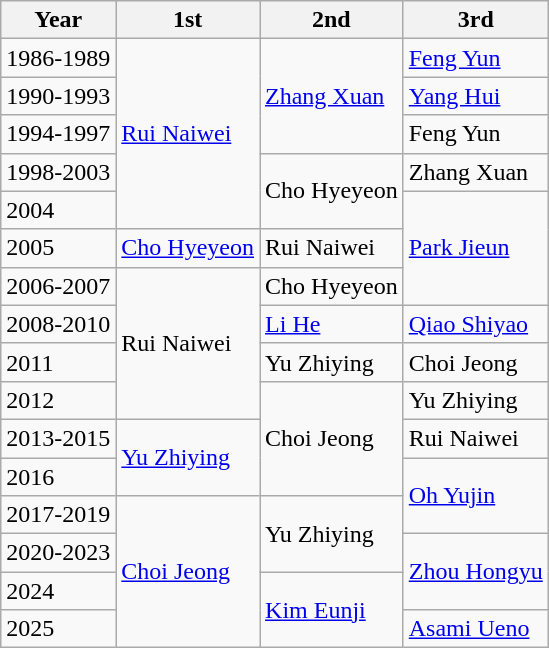<table class="wikitable">
<tr>
<th>Year</th>
<th>1st</th>
<th>2nd</th>
<th>3rd</th>
</tr>
<tr>
<td>1986-1989</td>
<td rowspan="5"><a href='#'>Rui Naiwei</a></td>
<td rowspan="3"><a href='#'>Zhang Xuan</a></td>
<td><a href='#'>Feng Yun</a></td>
</tr>
<tr>
<td>1990-1993</td>
<td><a href='#'>Yang Hui</a></td>
</tr>
<tr>
<td>1994-1997</td>
<td>Feng Yun</td>
</tr>
<tr>
<td>1998-2003</td>
<td rowspan="2">Cho Hyeyeon</td>
<td>Zhang Xuan</td>
</tr>
<tr>
<td>2004</td>
<td rowspan="3"><a href='#'>Park Jieun</a></td>
</tr>
<tr>
<td>2005</td>
<td><a href='#'>Cho Hyeyeon</a></td>
<td>Rui Naiwei</td>
</tr>
<tr>
<td>2006-2007</td>
<td rowspan="4">Rui Naiwei</td>
<td>Cho Hyeyeon</td>
</tr>
<tr>
<td>2008-2010</td>
<td><a href='#'>Li He</a></td>
<td><a href='#'>Qiao Shiyao</a></td>
</tr>
<tr>
<td>2011</td>
<td>Yu Zhiying</td>
<td>Choi Jeong</td>
</tr>
<tr>
<td>2012</td>
<td rowspan="3">Choi Jeong</td>
<td>Yu Zhiying</td>
</tr>
<tr>
<td>2013-2015</td>
<td rowspan="2"><a href='#'>Yu Zhiying</a></td>
<td>Rui Naiwei</td>
</tr>
<tr>
<td>2016</td>
<td rowspan="2"><a href='#'>Oh Yujin</a></td>
</tr>
<tr>
<td>2017-2019</td>
<td rowspan="4"><a href='#'>Choi Jeong</a></td>
<td rowspan="2">Yu Zhiying</td>
</tr>
<tr>
<td>2020-2023</td>
<td rowspan="2"><a href='#'>Zhou Hongyu</a></td>
</tr>
<tr>
<td>2024</td>
<td rowspan="2"><a href='#'>Kim Eunji</a></td>
</tr>
<tr>
<td>2025</td>
<td><a href='#'>Asami Ueno</a></td>
</tr>
</table>
